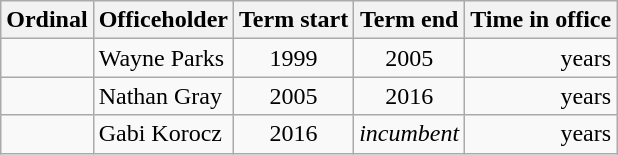<table class="wikitable sortable">
<tr>
<th>Ordinal</th>
<th>Officeholder</th>
<th>Term start</th>
<th>Term end</th>
<th>Time in office</th>
</tr>
<tr>
<td align=center></td>
<td>Wayne Parks</td>
<td align=center>1999</td>
<td align=center>2005</td>
<td align=right> years</td>
</tr>
<tr>
<td align=center></td>
<td>Nathan Gray</td>
<td align="center">2005</td>
<td align=center>2016</td>
<td align=right> years</td>
</tr>
<tr>
<td align=center></td>
<td>Gabi Korocz</td>
<td align="center">2016</td>
<td align=center><em>incumbent</em></td>
<td align=right> years</td>
</tr>
</table>
